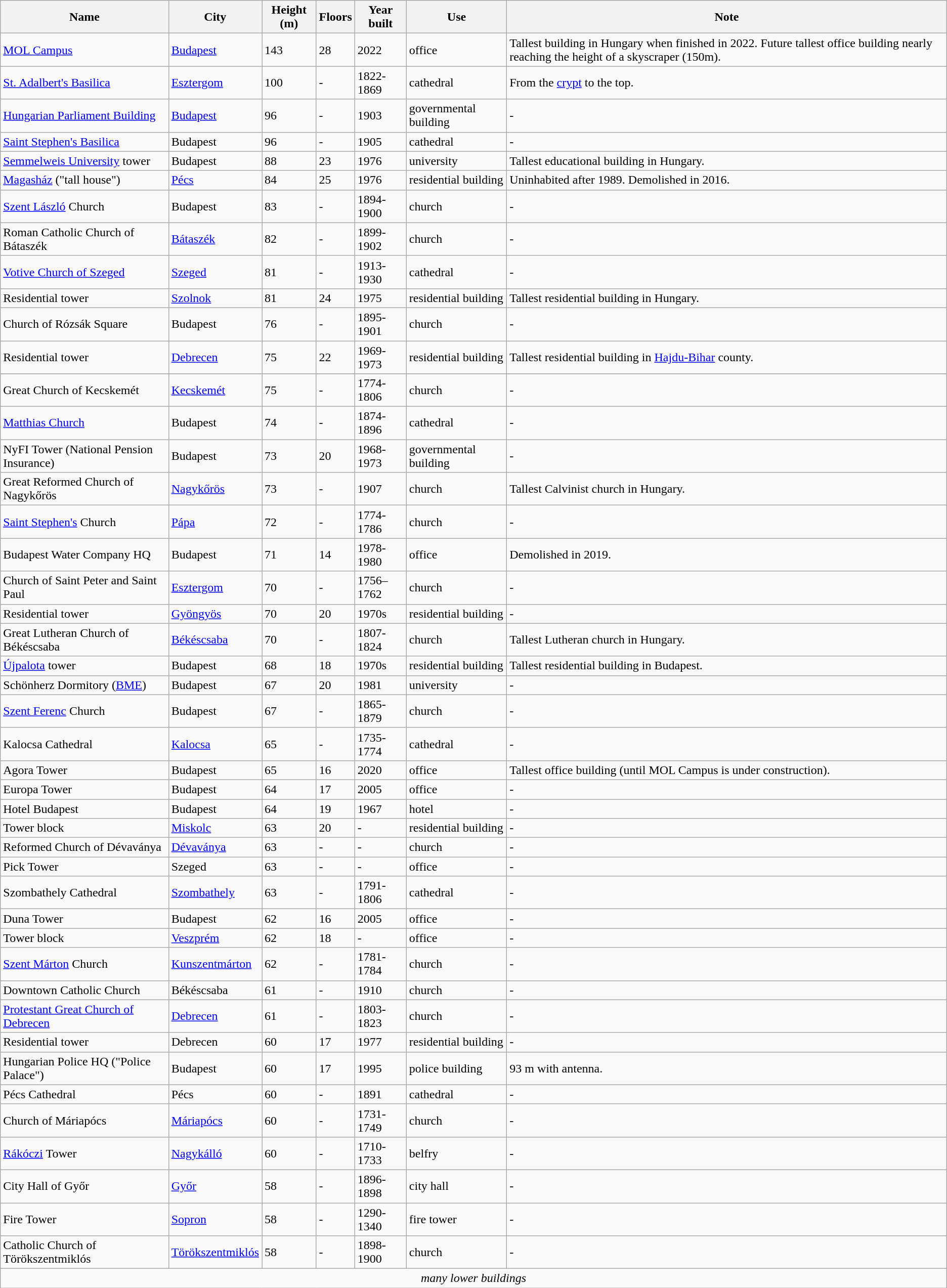<table class="wikitable sortable">
<tr>
<th>Name</th>
<th>City</th>
<th>Height (m)</th>
<th>Floors</th>
<th>Year built</th>
<th>Use</th>
<th>Note</th>
</tr>
<tr>
<td><a href='#'>MOL Campus</a></td>
<td><a href='#'>Budapest</a></td>
<td>143</td>
<td>28</td>
<td>2022</td>
<td>office</td>
<td>Tallest building in Hungary when finished in 2022. Future tallest office building nearly reaching the height of a skyscraper (150m).</td>
</tr>
<tr>
<td><a href='#'>St. Adalbert's Basilica</a></td>
<td><a href='#'>Esztergom</a></td>
<td>100</td>
<td>-</td>
<td>1822-1869</td>
<td>cathedral</td>
<td>From the <a href='#'>crypt</a> to the top.</td>
</tr>
<tr>
<td><a href='#'>Hungarian Parliament Building</a></td>
<td><a href='#'>Budapest</a></td>
<td>96</td>
<td>-</td>
<td>1903</td>
<td>governmental building</td>
<td>-</td>
</tr>
<tr>
<td><a href='#'>Saint Stephen's Basilica</a></td>
<td>Budapest</td>
<td>96</td>
<td>-</td>
<td>1905</td>
<td>cathedral</td>
<td>-</td>
</tr>
<tr>
<td><a href='#'>Semmelweis University</a> tower</td>
<td>Budapest</td>
<td>88</td>
<td>23</td>
<td>1976</td>
<td>university</td>
<td>Tallest educational building in Hungary.</td>
</tr>
<tr>
<td><a href='#'>Magasház</a> ("tall house")</td>
<td><a href='#'>Pécs</a></td>
<td>84</td>
<td>25</td>
<td>1976</td>
<td>residential building</td>
<td>Uninhabited after 1989. Demolished in 2016.</td>
</tr>
<tr>
<td><a href='#'>Szent László</a> Church</td>
<td>Budapest</td>
<td>83</td>
<td>-</td>
<td>1894-1900</td>
<td>church</td>
<td>-</td>
</tr>
<tr>
<td>Roman Catholic Church of Bátaszék</td>
<td><a href='#'>Bátaszék</a></td>
<td>82</td>
<td>-</td>
<td>1899-1902</td>
<td>church</td>
<td>-</td>
</tr>
<tr>
<td><a href='#'>Votive Church of Szeged</a></td>
<td><a href='#'>Szeged</a></td>
<td>81</td>
<td>-</td>
<td>1913-1930</td>
<td>cathedral</td>
<td>-</td>
</tr>
<tr>
<td>Residential tower</td>
<td><a href='#'>Szolnok</a></td>
<td>81</td>
<td>24</td>
<td>1975</td>
<td>residential building</td>
<td>Tallest residential building in Hungary.</td>
</tr>
<tr>
<td>Church of Rózsák Square</td>
<td>Budapest</td>
<td>76</td>
<td>-</td>
<td>1895-1901</td>
<td>church</td>
<td>-</td>
</tr>
<tr>
<td>Residential tower</td>
<td><a href='#'>Debrecen</a></td>
<td>75</td>
<td>22</td>
<td>1969-1973</td>
<td>residential building</td>
<td>Tallest residential building in <a href='#'>Hajdu-Bihar</a> county.</td>
</tr>
<tr>
</tr>
<tr>
<td>Great Church of Kecskemét</td>
<td><a href='#'>Kecskemét</a></td>
<td>75</td>
<td>-</td>
<td>1774-1806</td>
<td>church</td>
<td>-</td>
</tr>
<tr>
<td><a href='#'>Matthias Church</a></td>
<td>Budapest</td>
<td>74</td>
<td>-</td>
<td>1874-1896</td>
<td>cathedral</td>
<td>-</td>
</tr>
<tr>
<td>NyFI Tower (National Pension Insurance)</td>
<td>Budapest</td>
<td>73</td>
<td>20</td>
<td>1968-1973</td>
<td>governmental building</td>
<td>-</td>
</tr>
<tr>
<td>Great Reformed Church of Nagykőrös</td>
<td><a href='#'>Nagykőrös</a></td>
<td>73</td>
<td>-</td>
<td>1907</td>
<td>church</td>
<td>Tallest Calvinist church in Hungary.</td>
</tr>
<tr>
<td><a href='#'>Saint Stephen's</a> Church</td>
<td><a href='#'>Pápa</a></td>
<td>72</td>
<td>-</td>
<td>1774-1786</td>
<td>church</td>
<td>-</td>
</tr>
<tr>
<td>Budapest Water Company HQ</td>
<td>Budapest</td>
<td>71</td>
<td>14</td>
<td>1978-1980</td>
<td>office</td>
<td>Demolished in 2019.</td>
</tr>
<tr>
<td>Church of Saint Peter and Saint Paul</td>
<td><a href='#'>Esztergom</a></td>
<td>70</td>
<td>-</td>
<td>1756–1762</td>
<td>church</td>
<td>-</td>
</tr>
<tr>
<td>Residential tower</td>
<td><a href='#'>Gyöngyös</a></td>
<td>70</td>
<td>20</td>
<td>1970s</td>
<td>residential building</td>
<td>-</td>
</tr>
<tr>
<td>Great Lutheran Church of Békéscsaba</td>
<td><a href='#'>Békéscsaba</a></td>
<td>70</td>
<td>-</td>
<td>1807-1824</td>
<td>church</td>
<td>Tallest Lutheran church in Hungary.</td>
</tr>
<tr>
<td><a href='#'>Újpalota</a> tower</td>
<td>Budapest</td>
<td>68</td>
<td>18</td>
<td>1970s</td>
<td>residential building</td>
<td>Tallest residential building in Budapest.</td>
</tr>
<tr>
<td>Schönherz Dormitory (<a href='#'>BME</a>)</td>
<td>Budapest</td>
<td>67</td>
<td>20</td>
<td>1981</td>
<td>university</td>
<td>-</td>
</tr>
<tr>
<td><a href='#'>Szent Ferenc</a> Church</td>
<td>Budapest</td>
<td>67</td>
<td>-</td>
<td>1865-1879</td>
<td>church</td>
<td>-</td>
</tr>
<tr>
<td>Kalocsa Cathedral</td>
<td><a href='#'>Kalocsa</a></td>
<td>65</td>
<td>-</td>
<td>1735-1774</td>
<td>cathedral</td>
<td>-</td>
</tr>
<tr>
<td>Agora Tower</td>
<td>Budapest</td>
<td>65</td>
<td>16</td>
<td>2020</td>
<td>office</td>
<td>Tallest office building (until MOL Campus is under construction).</td>
</tr>
<tr>
<td>Europa Tower</td>
<td>Budapest</td>
<td>64</td>
<td>17</td>
<td>2005</td>
<td>office</td>
<td>-</td>
</tr>
<tr>
<td>Hotel Budapest</td>
<td>Budapest</td>
<td>64</td>
<td>19</td>
<td>1967</td>
<td>hotel</td>
<td>-</td>
</tr>
<tr>
<td>Tower block</td>
<td><a href='#'>Miskolc</a></td>
<td>63</td>
<td>20</td>
<td>-</td>
<td>residential building</td>
<td>-</td>
</tr>
<tr>
<td>Reformed Church of Dévaványa</td>
<td><a href='#'>Dévaványa</a></td>
<td>63</td>
<td>-</td>
<td>-</td>
<td>church</td>
<td>-</td>
</tr>
<tr>
<td>Pick Tower</td>
<td>Szeged</td>
<td>63</td>
<td>-</td>
<td>-</td>
<td>office</td>
<td>-</td>
</tr>
<tr>
<td>Szombathely Cathedral</td>
<td><a href='#'>Szombathely</a></td>
<td>63</td>
<td>-</td>
<td>1791-1806</td>
<td>cathedral</td>
<td>-</td>
</tr>
<tr>
<td>Duna Tower</td>
<td>Budapest</td>
<td>62</td>
<td>16</td>
<td>2005</td>
<td>office</td>
<td>-</td>
</tr>
<tr>
<td>Tower block</td>
<td><a href='#'>Veszprém</a></td>
<td>62</td>
<td>18</td>
<td>-</td>
<td>office</td>
<td>-</td>
</tr>
<tr>
<td><a href='#'>Szent Márton</a> Church</td>
<td><a href='#'>Kunszentmárton</a></td>
<td>62</td>
<td>-</td>
<td>1781-1784</td>
<td>church</td>
<td>-</td>
</tr>
<tr>
<td>Downtown Catholic Church</td>
<td>Békéscsaba</td>
<td>61</td>
<td>-</td>
<td>1910</td>
<td>church</td>
<td>-</td>
</tr>
<tr>
<td><a href='#'>Protestant Great Church of Debrecen</a></td>
<td><a href='#'>Debrecen</a></td>
<td>61</td>
<td>-</td>
<td>1803-1823</td>
<td>church</td>
<td>-</td>
</tr>
<tr>
<td>Residential tower</td>
<td>Debrecen</td>
<td>60</td>
<td>17</td>
<td>1977</td>
<td>residential building</td>
<td>-</td>
</tr>
<tr>
<td>Hungarian Police HQ ("Police Palace")</td>
<td>Budapest</td>
<td>60</td>
<td>17</td>
<td>1995</td>
<td>police building</td>
<td>93 m with antenna.</td>
</tr>
<tr>
<td>Pécs Cathedral</td>
<td>Pécs</td>
<td>60</td>
<td>-</td>
<td>1891</td>
<td>cathedral</td>
<td>-</td>
</tr>
<tr>
<td>Church of Máriapócs</td>
<td><a href='#'>Máriapócs</a></td>
<td>60</td>
<td>-</td>
<td>1731-1749</td>
<td>church</td>
<td>-</td>
</tr>
<tr>
<td><a href='#'>Rákóczi</a> Tower</td>
<td><a href='#'>Nagykálló</a></td>
<td>60</td>
<td>-</td>
<td>1710-1733</td>
<td>belfry</td>
<td>-</td>
</tr>
<tr>
<td>City Hall of Győr</td>
<td><a href='#'>Győr</a></td>
<td>58</td>
<td>-</td>
<td>1896-1898</td>
<td>city hall</td>
<td>-</td>
</tr>
<tr>
<td>Fire Tower</td>
<td><a href='#'>Sopron</a></td>
<td>58</td>
<td>-</td>
<td>1290-1340</td>
<td>fire tower</td>
<td>-</td>
</tr>
<tr>
<td>Catholic Church of Törökszentmiklós</td>
<td><a href='#'>Törökszentmiklós</a></td>
<td>58</td>
<td>-</td>
<td>1898-1900</td>
<td>church</td>
<td>-</td>
</tr>
<tr>
<td colspan=7 align=center><em>many lower buildings</em></td>
</tr>
</table>
